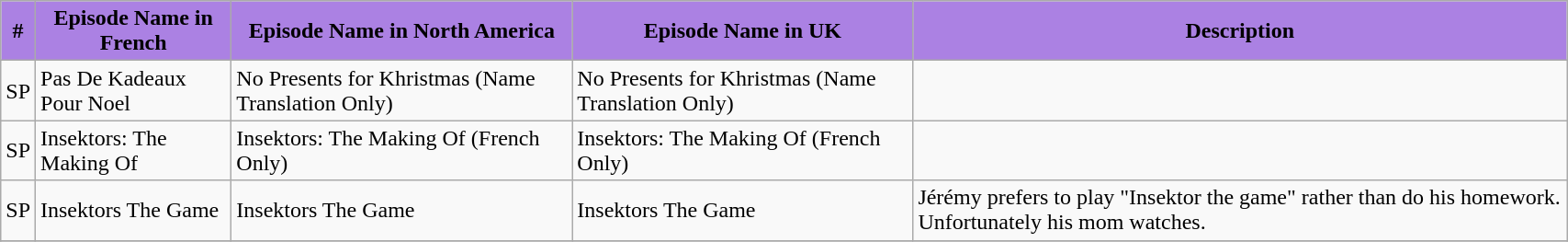<table class="wikitable" width="90%">
<tr>
<th style="background-color: #ab81e3; color:#000; text-align: center;">#</th>
<th style="background-color: #ab81e3; color:#000; text-align: center;">Episode Name in French</th>
<th style="background-color: #ab81e3; color:#000; text-align: center;">Episode Name in North America</th>
<th style="background-color: #ab81e3; color:#000; text-align: center;">Episode Name in UK</th>
<th style="background-color: #ab81e3; color:#000; text-align: center;">Description</th>
</tr>
<tr>
<td>SP</td>
<td>Pas De Kadeaux Pour Noel</td>
<td>No Presents for Khristmas (Name Translation Only)</td>
<td>No Presents for Khristmas (Name Translation Only)</td>
<td></td>
</tr>
<tr>
<td>SP</td>
<td>Insektors: The Making Of</td>
<td>Insektors: The Making Of (French Only)</td>
<td>Insektors: The Making Of (French Only)</td>
</tr>
<tr>
<td>SP</td>
<td>Insektors The Game</td>
<td>Insektors The Game</td>
<td>Insektors The Game</td>
<td>Jérémy prefers to play "Insektor the game" rather than do his homework. Unfortunately his mom watches.</td>
</tr>
<tr>
</tr>
</table>
